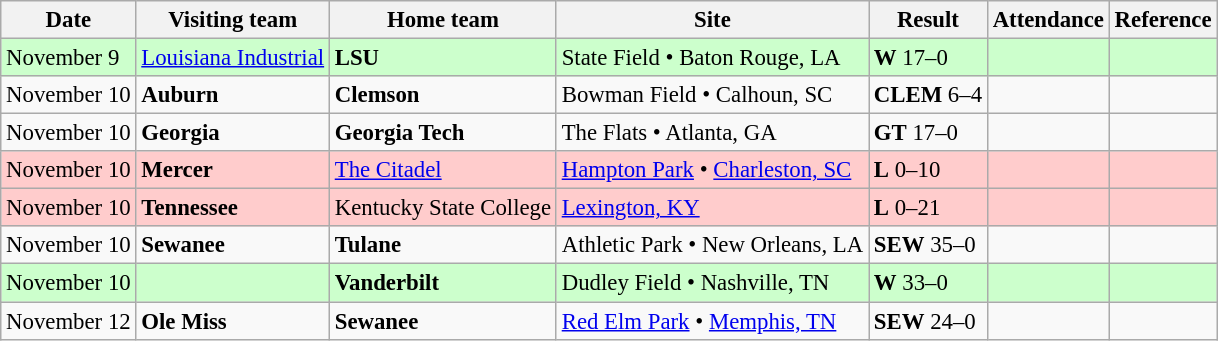<table class="wikitable" style="font-size:95%;">
<tr>
<th>Date</th>
<th>Visiting team</th>
<th>Home team</th>
<th>Site</th>
<th>Result</th>
<th>Attendance</th>
<th class="unsortable">Reference</th>
</tr>
<tr bgcolor=ccffcc>
<td>November 9</td>
<td><a href='#'>Louisiana Industrial</a></td>
<td><strong>LSU</strong></td>
<td>State Field • Baton Rouge, LA</td>
<td><strong>W</strong> 17–0</td>
<td></td>
<td></td>
</tr>
<tr bgcolor=>
<td>November 10</td>
<td><strong>Auburn</strong></td>
<td><strong>Clemson</strong></td>
<td>Bowman Field • Calhoun, SC</td>
<td><strong>CLEM</strong> 6–4</td>
<td></td>
<td></td>
</tr>
<tr bgcolor=>
<td>November 10</td>
<td><strong>Georgia</strong></td>
<td><strong>Georgia Tech</strong></td>
<td>The Flats • Atlanta, GA</td>
<td><strong>GT</strong> 17–0</td>
<td></td>
<td></td>
</tr>
<tr bgcolor=ffcccc>
<td>November 10</td>
<td><strong>Mercer</strong></td>
<td><a href='#'>The Citadel</a></td>
<td><a href='#'>Hampton Park</a> • <a href='#'>Charleston, SC</a></td>
<td><strong>L</strong> 0–10</td>
<td></td>
<td></td>
</tr>
<tr bgcolor=ffcccc>
<td>November 10</td>
<td><strong>Tennessee</strong></td>
<td>Kentucky State College</td>
<td><a href='#'>Lexington, KY</a></td>
<td><strong>L</strong> 0–21</td>
<td></td>
<td></td>
</tr>
<tr bgcolor=>
<td>November 10</td>
<td><strong>Sewanee</strong></td>
<td><strong>Tulane</strong></td>
<td>Athletic Park • New Orleans, LA</td>
<td><strong>SEW</strong> 35–0</td>
<td></td>
<td></td>
</tr>
<tr bgcolor=ccffcc>
<td>November 10</td>
<td></td>
<td><strong>Vanderbilt</strong></td>
<td>Dudley Field • Nashville, TN</td>
<td><strong>W</strong> 33–0</td>
<td></td>
<td></td>
</tr>
<tr bgcolor=>
<td>November 12</td>
<td><strong>Ole Miss</strong></td>
<td><strong>Sewanee</strong></td>
<td><a href='#'>Red Elm Park</a> • <a href='#'>Memphis, TN</a></td>
<td><strong>SEW</strong> 24–0</td>
<td></td>
<td></td>
</tr>
</table>
